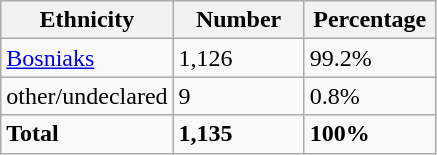<table class="wikitable">
<tr>
<th width="100px">Ethnicity</th>
<th width="80px">Number</th>
<th width="80px">Percentage</th>
</tr>
<tr>
<td><a href='#'>Bosniaks</a></td>
<td>1,126</td>
<td>99.2%</td>
</tr>
<tr>
<td>other/undeclared</td>
<td>9</td>
<td>0.8%</td>
</tr>
<tr>
<td><strong>Total</strong></td>
<td><strong>1,135</strong></td>
<td><strong>100%</strong></td>
</tr>
</table>
